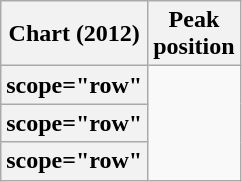<table class="wikitable plainrowheaders" style="text-align:center;">
<tr>
<th scope="col">Chart (2012)</th>
<th scope="col">Peak<br>position</th>
</tr>
<tr>
<th>scope="row"</th>
</tr>
<tr>
<th>scope="row"</th>
</tr>
<tr>
<th>scope="row"</th>
</tr>
</table>
